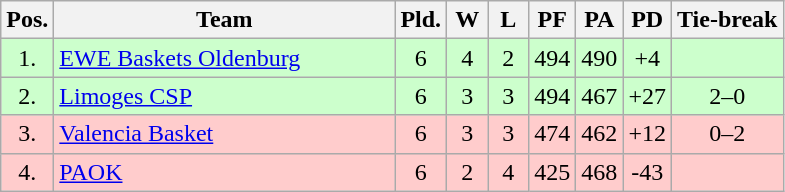<table class="wikitable" style="text-align:center">
<tr>
<th width=15>Pos.</th>
<th width=220>Team</th>
<th width=20>Pld.</th>
<th width=20>W</th>
<th width=20>L</th>
<th width=20>PF</th>
<th width=20>PA</th>
<th width=20>PD</th>
<th>Tie-break</th>
</tr>
<tr style="background:#ccffcc;">
<td>1.</td>
<td align=left> <a href='#'>EWE Baskets Oldenburg</a></td>
<td>6</td>
<td>4</td>
<td>2</td>
<td>494</td>
<td>490</td>
<td>+4</td>
<td></td>
</tr>
<tr style="background:#ccffcc;">
<td>2.</td>
<td align=left> <a href='#'>Limoges CSP</a></td>
<td>6</td>
<td>3</td>
<td>3</td>
<td>494</td>
<td>467</td>
<td>+27</td>
<td>2–0</td>
</tr>
<tr style="background:#fcc;">
<td>3.</td>
<td align=left> <a href='#'>Valencia Basket</a></td>
<td>6</td>
<td>3</td>
<td>3</td>
<td>474</td>
<td>462</td>
<td>+12</td>
<td>0–2</td>
</tr>
<tr style="background:#fcc;">
<td>4.</td>
<td align=left> <a href='#'>PAOK</a></td>
<td>6</td>
<td>2</td>
<td>4</td>
<td>425</td>
<td>468</td>
<td>-43</td>
<td></td>
</tr>
</table>
